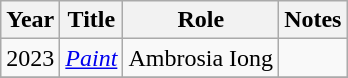<table class="wikitable">
<tr>
<th>Year</th>
<th>Title</th>
<th>Role</th>
<th class="unsortable">Notes</th>
</tr>
<tr>
<td>2023</td>
<td><em><a href='#'>Paint</a></em></td>
<td>Ambrosia Iong</td>
<td></td>
</tr>
<tr>
</tr>
</table>
